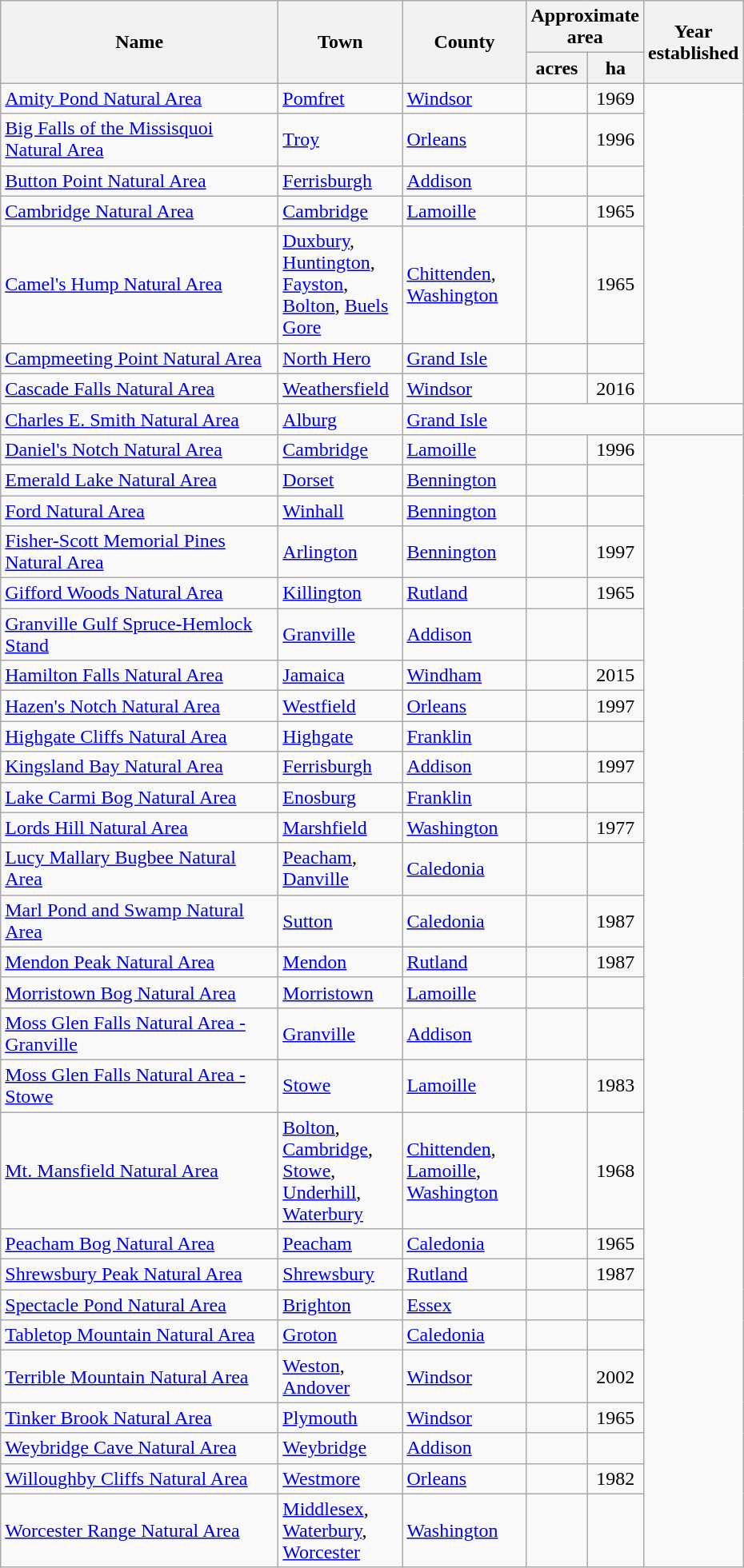<table class="wikitable sortable">
<tr>
<th style="width: 14em;" rowspan=2>Name</th>
<th style="width: 6em;" rowspan=2>Town</th>
<th style="width: 6em;" rowspan=2>County</th>
<th colspan=2>Approximate area</th>
<th scope="col" style="width: 3em;" rowspan=2>Year established</th>
</tr>
<tr>
<th style="width: 2em;">acres</th>
<th style="width: 2em;">ha</th>
</tr>
<tr>
<td><a href='#'>Amity Pond Natural Area</a></td>
<td><a href='#'>Pomfret</a></td>
<td><a href='#'>Windsor</a></td>
<td></td>
<td style="text-align: center;">1969</td>
</tr>
<tr>
<td><a href='#'>Big Falls of the Missisquoi Natural Area</a></td>
<td><a href='#'>Troy</a></td>
<td><a href='#'>Orleans</a></td>
<td></td>
<td style="text-align: center;">1996</td>
</tr>
<tr>
<td><a href='#'>Button Point Natural Area</a></td>
<td><a href='#'>Ferrisburgh</a></td>
<td><a href='#'>Addison</a></td>
<td></td>
<td style="text-align: center;"></td>
</tr>
<tr>
<td><a href='#'>Cambridge Natural Area</a></td>
<td><a href='#'>Cambridge</a></td>
<td><a href='#'>Lamoille</a></td>
<td></td>
<td style="text-align: center;">1965</td>
</tr>
<tr>
<td><a href='#'>Camel's Hump Natural Area</a></td>
<td><a href='#'>Duxbury</a>, <a href='#'>Huntington</a>, <a href='#'>Fayston</a>, <a href='#'>Bolton</a>, <a href='#'>Buels Gore</a></td>
<td><a href='#'>Chittenden</a>, <a href='#'>Washington</a></td>
<td></td>
<td style="text-align: center;">1965</td>
</tr>
<tr>
<td><a href='#'>Campmeeting Point Natural Area</a></td>
<td><a href='#'>North Hero</a></td>
<td><a href='#'>Grand Isle</a></td>
<td></td>
<td style="text-align: center;"></td>
</tr>
<tr>
<td><a href='#'>Cascade Falls Natural Area</a></td>
<td><a href='#'>Weathersfield</a></td>
<td><a href='#'>Windsor</a></td>
<td></td>
<td style="text-align: center;">2016</td>
</tr>
<tr>
<td><a href='#'>Charles E. Smith Natural Area</a></td>
<td><a href='#'>Alburg</a></td>
<td><a href='#'>Grand Isle</a></td>
<td colspan=2></td>
<td style="text-align: center;"></td>
</tr>
<tr>
<td><a href='#'>Daniel's Notch Natural Area</a></td>
<td><a href='#'>Cambridge</a></td>
<td><a href='#'>Lamoille</a></td>
<td></td>
<td style="text-align: center;">1996</td>
</tr>
<tr>
<td><a href='#'>Emerald Lake Natural Area</a></td>
<td><a href='#'>Dorset</a></td>
<td><a href='#'>Bennington</a></td>
<td></td>
<td style="text-align: center;"></td>
</tr>
<tr>
<td><a href='#'>Ford Natural Area</a></td>
<td><a href='#'>Winhall</a></td>
<td><a href='#'>Bennington</a></td>
<td></td>
<td style="text-align: center;"></td>
</tr>
<tr>
<td><a href='#'>Fisher-Scott Memorial Pines Natural Area</a></td>
<td><a href='#'>Arlington</a></td>
<td><a href='#'>Bennington</a></td>
<td></td>
<td style="text-align: center;">1997</td>
</tr>
<tr>
<td><a href='#'>Gifford Woods Natural Area</a></td>
<td><a href='#'>Killington</a></td>
<td><a href='#'>Rutland</a></td>
<td></td>
<td style="text-align: center;">1965</td>
</tr>
<tr>
<td><a href='#'>Granville Gulf Spruce-Hemlock Stand</a></td>
<td><a href='#'>Granville</a></td>
<td><a href='#'>Addison</a></td>
<td></td>
<td style="text-align: center;"></td>
</tr>
<tr>
<td><a href='#'>Hamilton Falls Natural Area</a></td>
<td><a href='#'>Jamaica</a></td>
<td><a href='#'>Windham</a></td>
<td></td>
<td style="text-align: center;">2015</td>
</tr>
<tr>
<td><a href='#'>Hazen's Notch Natural Area</a></td>
<td><a href='#'>Westfield</a></td>
<td><a href='#'>Orleans</a></td>
<td></td>
<td style="text-align: center;">1997</td>
</tr>
<tr>
<td><a href='#'>Highgate Cliffs Natural Area</a></td>
<td><a href='#'>Highgate</a></td>
<td><a href='#'>Franklin</a></td>
<td></td>
<td style="text-align: center;"></td>
</tr>
<tr>
<td><a href='#'>Kingsland Bay Natural Area</a></td>
<td><a href='#'>Ferrisburgh</a></td>
<td><a href='#'>Addison</a></td>
<td></td>
<td style="text-align: center;">1997</td>
</tr>
<tr>
<td><a href='#'>Lake Carmi Bog Natural Area</a></td>
<td><a href='#'>Enosburg</a></td>
<td><a href='#'>Franklin</a></td>
<td></td>
<td style="text-align: center;"></td>
</tr>
<tr>
<td><a href='#'>Lords Hill Natural Area</a></td>
<td><a href='#'>Marshfield</a></td>
<td><a href='#'>Washington</a></td>
<td></td>
<td style="text-align: center;">1977</td>
</tr>
<tr>
<td><a href='#'>Lucy Mallary Bugbee Natural Area</a></td>
<td><a href='#'>Peacham</a>, <a href='#'>Danville</a></td>
<td><a href='#'>Caledonia</a></td>
<td></td>
<td style="text-align: center;"></td>
</tr>
<tr>
<td><a href='#'>Marl Pond and Swamp Natural Area</a></td>
<td><a href='#'>Sutton</a></td>
<td><a href='#'>Caledonia</a></td>
<td></td>
<td style="text-align: center;">1987</td>
</tr>
<tr>
<td><a href='#'>Mendon Peak Natural Area</a></td>
<td><a href='#'>Mendon</a></td>
<td><a href='#'>Rutland</a></td>
<td></td>
<td style="text-align: center;">1987</td>
</tr>
<tr>
<td><a href='#'>Morristown Bog Natural Area</a></td>
<td><a href='#'>Morristown</a></td>
<td><a href='#'>Lamoille</a></td>
<td></td>
<td style="text-align: center;"></td>
</tr>
<tr>
<td><a href='#'>Moss Glen Falls Natural Area - Granville</a></td>
<td><a href='#'>Granville</a></td>
<td><a href='#'>Addison</a></td>
<td></td>
<td style="text-align: center;"></td>
</tr>
<tr>
<td><a href='#'>Moss Glen Falls Natural Area - Stowe</a></td>
<td><a href='#'>Stowe</a></td>
<td><a href='#'>Lamoille</a></td>
<td></td>
<td style="text-align: center;">1983</td>
</tr>
<tr>
<td><a href='#'>Mt. Mansfield Natural Area</a></td>
<td><a href='#'>Bolton</a>, <a href='#'>Cambridge</a>, <a href='#'>Stowe</a>, <a href='#'>Underhill</a>, <a href='#'>Waterbury</a></td>
<td><a href='#'>Chittenden</a>, <a href='#'>Lamoille</a>, <a href='#'>Washington</a></td>
<td></td>
<td style="text-align: center;">1968</td>
</tr>
<tr>
<td><a href='#'>Peacham Bog Natural Area</a></td>
<td><a href='#'>Peacham</a></td>
<td><a href='#'>Caledonia</a></td>
<td></td>
<td style="text-align: center;">1965</td>
</tr>
<tr>
<td><a href='#'>Shrewsbury Peak Natural Area</a></td>
<td><a href='#'>Shrewsbury</a></td>
<td><a href='#'>Rutland</a></td>
<td></td>
<td style="text-align: center;">1987</td>
</tr>
<tr>
<td><a href='#'>Spectacle Pond Natural Area</a></td>
<td><a href='#'>Brighton</a></td>
<td><a href='#'>Essex</a></td>
<td></td>
<td style="text-align: center;"></td>
</tr>
<tr>
<td><a href='#'>Tabletop Mountain Natural Area</a></td>
<td><a href='#'>Groton</a></td>
<td><a href='#'>Caledonia</a></td>
<td></td>
<td style="text-align: center;"></td>
</tr>
<tr>
<td><a href='#'>Terrible Mountain Natural Area</a></td>
<td><a href='#'>Weston</a>, <a href='#'>Andover</a></td>
<td><a href='#'>Windsor</a></td>
<td></td>
<td style="text-align: center;">2002</td>
</tr>
<tr>
<td><a href='#'>Tinker Brook Natural Area</a></td>
<td><a href='#'>Plymouth</a></td>
<td><a href='#'>Windsor</a></td>
<td></td>
<td style="text-align: center;">1965</td>
</tr>
<tr>
<td><a href='#'>Weybridge Cave Natural Area</a></td>
<td><a href='#'>Weybridge</a></td>
<td><a href='#'>Addison</a></td>
<td></td>
<td style="text-align: center;"></td>
</tr>
<tr>
<td><a href='#'>Willoughby Cliffs Natural Area</a></td>
<td><a href='#'>Westmore</a></td>
<td><a href='#'>Orleans</a></td>
<td></td>
<td style="text-align: center;">1982</td>
</tr>
<tr>
<td><a href='#'>Worcester Range Natural Area</a></td>
<td><a href='#'>Middlesex</a>, <a href='#'>Waterbury</a>, <a href='#'>Worcester</a></td>
<td><a href='#'>Washington</a></td>
<td></td>
<td style="text-align: center;"></td>
</tr>
</table>
